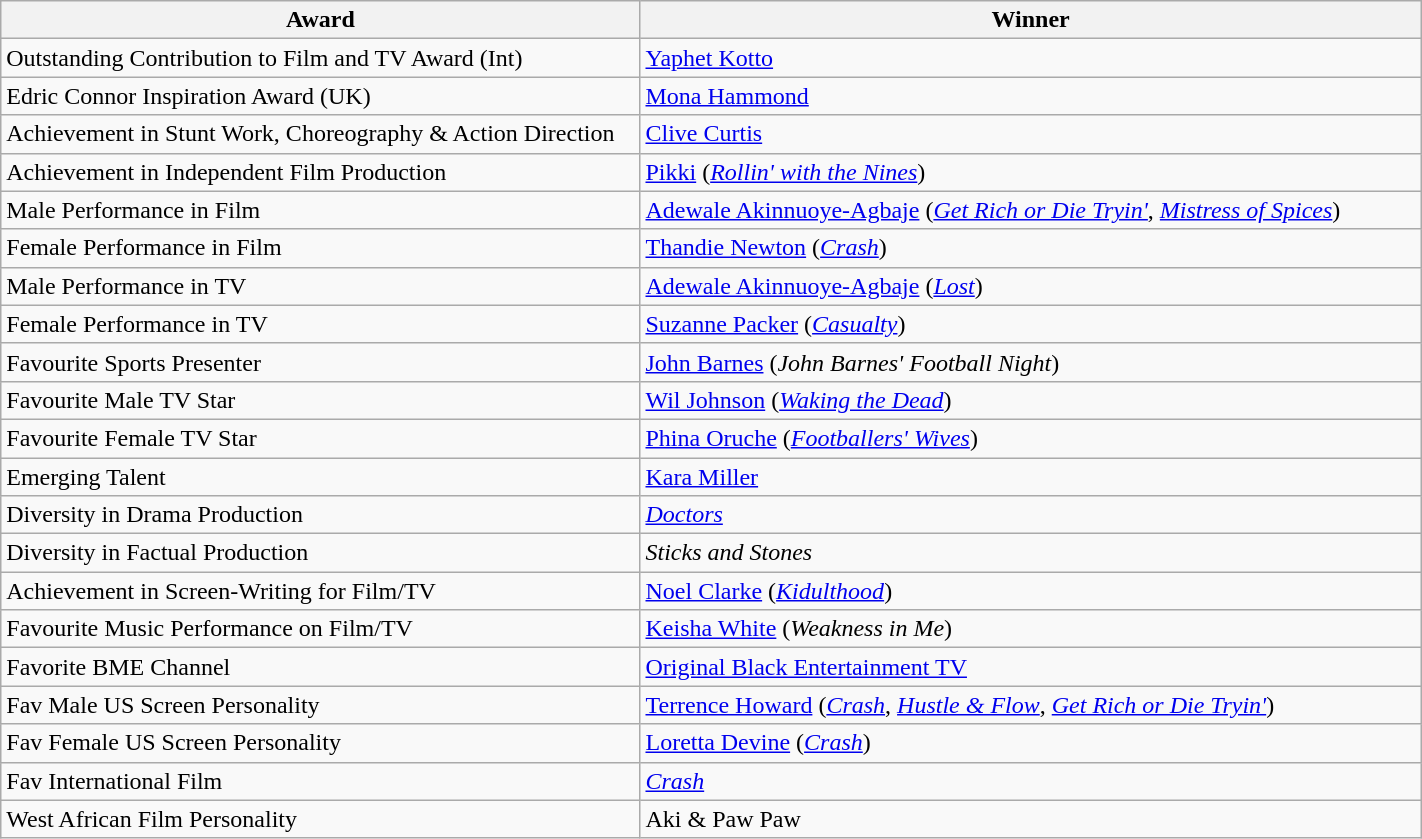<table class="wikitable" width=75%>
<tr>
<th width=45%>Award</th>
<th width=55%>Winner</th>
</tr>
<tr>
<td>Outstanding Contribution to Film and TV Award (Int)</td>
<td><a href='#'>Yaphet Kotto</a></td>
</tr>
<tr>
<td>Edric Connor Inspiration Award (UK)</td>
<td><a href='#'>Mona Hammond</a></td>
</tr>
<tr>
<td>Achievement in Stunt Work, Choreography & Action Direction</td>
<td><a href='#'>Clive Curtis</a></td>
</tr>
<tr>
<td>Achievement in Independent Film Production</td>
<td><a href='#'>Pikki</a> (<em><a href='#'>Rollin' with the Nines</a></em>)</td>
</tr>
<tr>
<td>Male Performance in Film</td>
<td><a href='#'>Adewale Akinnuoye-Agbaje</a> (<em><a href='#'>Get Rich or Die Tryin'</a></em>, <em><a href='#'>Mistress of Spices</a></em>)</td>
</tr>
<tr>
<td>Female Performance in Film</td>
<td><a href='#'>Thandie Newton</a> (<em><a href='#'>Crash</a></em>)</td>
</tr>
<tr>
<td>Male Performance in TV</td>
<td><a href='#'>Adewale Akinnuoye-Agbaje</a> (<em><a href='#'>Lost</a></em>)</td>
</tr>
<tr>
<td>Female Performance in TV</td>
<td><a href='#'>Suzanne Packer</a> (<em><a href='#'>Casualty</a></em>)</td>
</tr>
<tr>
<td>Favourite Sports Presenter</td>
<td><a href='#'>John Barnes</a> (<em>John Barnes' Football Night</em>)</td>
</tr>
<tr>
<td>Favourite Male TV Star</td>
<td><a href='#'>Wil Johnson</a> (<em><a href='#'>Waking the Dead</a></em>)</td>
</tr>
<tr>
<td>Favourite Female TV Star</td>
<td><a href='#'>Phina Oruche</a> (<em><a href='#'>Footballers' Wives</a></em>)</td>
</tr>
<tr>
<td>Emerging Talent</td>
<td><a href='#'>Kara Miller</a></td>
</tr>
<tr>
<td>Diversity in Drama Production</td>
<td><em><a href='#'>Doctors</a></em></td>
</tr>
<tr>
<td>Diversity in Factual Production</td>
<td><em>Sticks and Stones</em></td>
</tr>
<tr>
<td>Achievement in Screen-Writing for Film/TV</td>
<td><a href='#'>Noel Clarke</a> (<em><a href='#'>Kidulthood</a></em>)</td>
</tr>
<tr>
<td>Favourite Music Performance on Film/TV</td>
<td><a href='#'>Keisha White</a> (<em>Weakness in Me</em>)</td>
</tr>
<tr>
<td>Favorite BME Channel</td>
<td><a href='#'>Original Black Entertainment TV</a></td>
</tr>
<tr>
<td>Fav Male US Screen Personality</td>
<td><a href='#'>Terrence Howard</a> (<em><a href='#'>Crash</a></em>, <em><a href='#'>Hustle & Flow</a></em>, <em><a href='#'>Get Rich or Die Tryin'</a></em>)</td>
</tr>
<tr>
<td>Fav Female US Screen Personality</td>
<td><a href='#'>Loretta Devine</a> (<em><a href='#'>Crash</a></em>)</td>
</tr>
<tr>
<td>Fav International Film</td>
<td><em><a href='#'>Crash</a></em></td>
</tr>
<tr>
<td>West African Film Personality</td>
<td>Aki & Paw Paw</td>
</tr>
</table>
